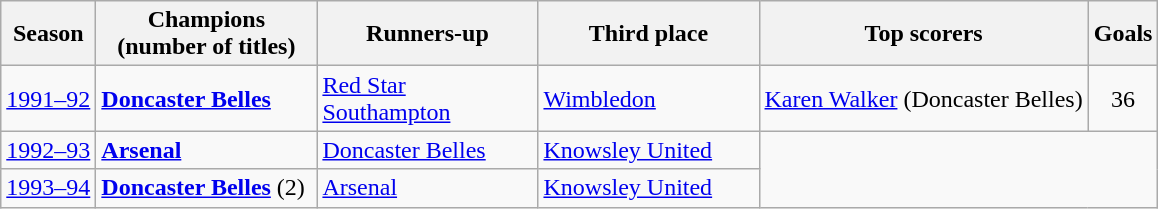<table class="wikitable sortable">
<tr>
<th>Season</th>
<th style="width: 140px;">Champions<br>(number of titles)</th>
<th style="width: 140px;">Runners-up</th>
<th style="width: 140px;">Third place</th>
<th>Top scorers</th>
<th>Goals</th>
</tr>
<tr>
<td><a href='#'>1991–92</a></td>
<td><strong><a href='#'>Doncaster Belles</a></strong></td>
<td><a href='#'>Red Star Southampton</a></td>
<td><a href='#'>Wimbledon</a></td>
<td> <a href='#'>Karen Walker</a> (Doncaster Belles)</td>
<td style="text-align:center">36</td>
</tr>
<tr>
<td><a href='#'>1992–93</a></td>
<td><strong><a href='#'>Arsenal</a></strong></td>
<td><a href='#'>Doncaster Belles</a></td>
<td><a href='#'>Knowsley United</a></td>
</tr>
<tr>
<td><a href='#'>1993–94</a></td>
<td><strong><a href='#'>Doncaster Belles</a></strong> (2)</td>
<td><a href='#'>Arsenal</a></td>
<td><a href='#'>Knowsley United</a></td>
</tr>
</table>
